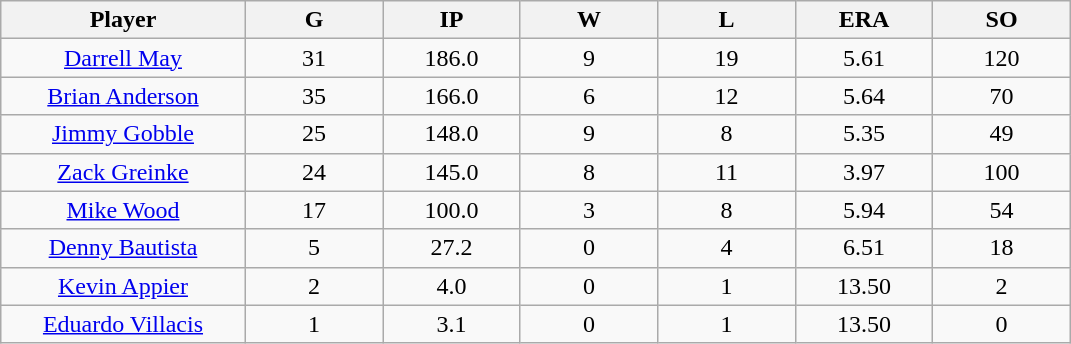<table class="wikitable sortable">
<tr>
<th bgcolor="#DDDDFF" width="16%">Player</th>
<th bgcolor="#DDDDFF" width="9%">G</th>
<th bgcolor="#DDDDFF" width="9%">IP</th>
<th bgcolor="#DDDDFF" width="9%">W</th>
<th bgcolor="#DDDDFF" width="9%">L</th>
<th bgcolor="#DDDDFF" width="9%">ERA</th>
<th bgcolor="#DDDDFF" width="9%">SO</th>
</tr>
<tr align=center>
<td><a href='#'>Darrell May</a></td>
<td>31</td>
<td>186.0</td>
<td>9</td>
<td>19</td>
<td>5.61</td>
<td>120</td>
</tr>
<tr align=center>
<td><a href='#'>Brian Anderson</a></td>
<td>35</td>
<td>166.0</td>
<td>6</td>
<td>12</td>
<td>5.64</td>
<td>70</td>
</tr>
<tr align=center>
<td><a href='#'>Jimmy Gobble</a></td>
<td>25</td>
<td>148.0</td>
<td>9</td>
<td>8</td>
<td>5.35</td>
<td>49</td>
</tr>
<tr align=center>
<td><a href='#'>Zack Greinke</a></td>
<td>24</td>
<td>145.0</td>
<td>8</td>
<td>11</td>
<td>3.97</td>
<td>100</td>
</tr>
<tr align=center>
<td><a href='#'>Mike Wood</a></td>
<td>17</td>
<td>100.0</td>
<td>3</td>
<td>8</td>
<td>5.94</td>
<td>54</td>
</tr>
<tr align=center>
<td><a href='#'>Denny Bautista</a></td>
<td>5</td>
<td>27.2</td>
<td>0</td>
<td>4</td>
<td>6.51</td>
<td>18</td>
</tr>
<tr align=center>
<td><a href='#'>Kevin Appier</a></td>
<td>2</td>
<td>4.0</td>
<td>0</td>
<td>1</td>
<td>13.50</td>
<td>2</td>
</tr>
<tr align=center>
<td><a href='#'>Eduardo Villacis</a></td>
<td>1</td>
<td>3.1</td>
<td>0</td>
<td>1</td>
<td>13.50</td>
<td>0</td>
</tr>
</table>
